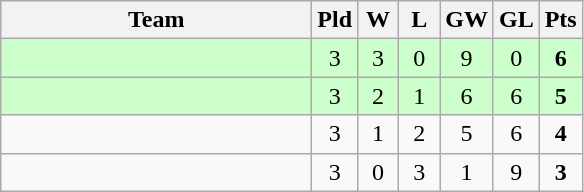<table class="wikitable" style="text-align:center">
<tr>
<th width=200>Team</th>
<th width=20>Pld</th>
<th width=20>W</th>
<th width=20>L</th>
<th width=20>GW</th>
<th width=20>GL</th>
<th width=20>Pts</th>
</tr>
<tr bgcolor=ccffcc>
<td style="text-align:left;"></td>
<td>3</td>
<td>3</td>
<td>0</td>
<td>9</td>
<td>0</td>
<td><strong>6</strong></td>
</tr>
<tr bgcolor=ccffcc>
<td style="text-align:left;"></td>
<td>3</td>
<td>2</td>
<td>1</td>
<td>6</td>
<td>6</td>
<td><strong>5</strong></td>
</tr>
<tr>
<td style="text-align:left;"></td>
<td>3</td>
<td>1</td>
<td>2</td>
<td>5</td>
<td>6</td>
<td><strong>4</strong></td>
</tr>
<tr>
<td style="text-align:left;"></td>
<td>3</td>
<td>0</td>
<td>3</td>
<td>1</td>
<td>9</td>
<td><strong>3</strong></td>
</tr>
</table>
